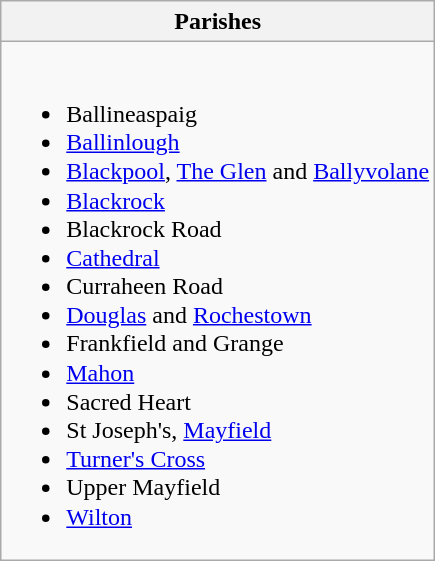<table class="wikitable" style="line-height:120%;">
<tr>
<th>Parishes</th>
</tr>
<tr>
<td><br><ul><li>Ballineaspaig</li><li><a href='#'>Ballinlough</a></li><li><a href='#'>Blackpool</a>, <a href='#'>The Glen</a> and <a href='#'>Ballyvolane</a></li><li><a href='#'>Blackrock</a></li><li>Blackrock Road</li><li><a href='#'>Cathedral</a></li><li>Curraheen Road</li><li><a href='#'>Douglas</a> and <a href='#'>Rochestown</a></li><li>Frankfield and Grange</li><li><a href='#'>Mahon</a></li><li>Sacred Heart</li><li>St Joseph's, <a href='#'>Mayfield</a></li><li><a href='#'>Turner's Cross</a></li><li>Upper Mayfield</li><li><a href='#'>Wilton</a></li></ul></td>
</tr>
</table>
